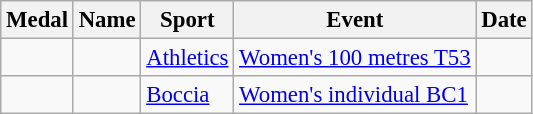<table class="wikitable sortable" style="font-size:95%">
<tr>
<th>Medal</th>
<th>Name</th>
<th>Sport</th>
<th>Event</th>
<th>Date</th>
</tr>
<tr>
<td></td>
<td></td>
<td><a href='#'>Athletics</a></td>
<td><a href='#'>Women's 100 metres T53</a></td>
<td></td>
</tr>
<tr>
<td></td>
<td></td>
<td><a href='#'>Boccia</a></td>
<td><a href='#'>Women's individual BC1</a></td>
<td></td>
</tr>
</table>
